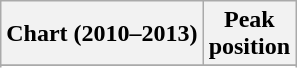<table class="wikitable sortable plainrowheaders">
<tr>
<th scope="col">Chart (2010–2013)</th>
<th scope="col">Peak<br>position</th>
</tr>
<tr>
</tr>
<tr>
</tr>
<tr>
</tr>
<tr>
</tr>
</table>
